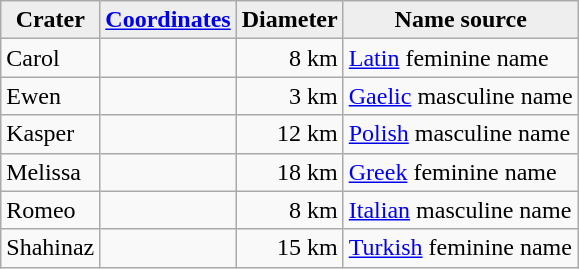<table class="wikitable">
<tr>
<th style="background:#eeeeee;">Crater</th>
<th style="background:#eeeeee;"><a href='#'>Coordinates</a></th>
<th style="background:#eeeeee;">Diameter</th>
<th style="background:#eeeeee;">Name source</th>
</tr>
<tr>
<td>Carol</td>
<td></td>
<td align="right">8 km</td>
<td><a href='#'>Latin</a> feminine name</td>
</tr>
<tr>
<td>Ewen</td>
<td></td>
<td align="right">3 km</td>
<td><a href='#'>Gaelic</a> masculine name</td>
</tr>
<tr>
<td>Kasper</td>
<td></td>
<td align="right">12 km</td>
<td><a href='#'>Polish</a> masculine name</td>
</tr>
<tr>
<td>Melissa</td>
<td></td>
<td align="right">18 km</td>
<td><a href='#'>Greek</a> feminine name</td>
</tr>
<tr>
<td>Romeo</td>
<td></td>
<td align="right">8 km</td>
<td><a href='#'>Italian</a> masculine name</td>
</tr>
<tr>
<td>Shahinaz</td>
<td></td>
<td align="right">15 km</td>
<td><a href='#'>Turkish</a> feminine name</td>
</tr>
</table>
